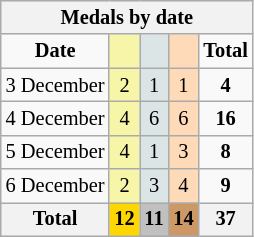<table class="wikitable" style="font-size:85%">
<tr bgcolor="#efefef">
<th colspan=6>Medals by date</th>
</tr>
<tr align=center>
<td><strong>Date</strong></td>
<td bgcolor=#f7f6a8></td>
<td bgcolor=#dce5e5></td>
<td bgcolor=#ffdab9></td>
<td><strong>Total</strong></td>
</tr>
<tr align=center>
<td>3 December</td>
<td style="background:#F7F6A8;">2</td>
<td style="background:#DCE5E5;">1</td>
<td style="background:#FFDAB9;">1</td>
<td><strong>4</strong></td>
</tr>
<tr align=center>
<td>4 December</td>
<td style="background:#F7F6A8;">4</td>
<td style="background:#DCE5E5;">6</td>
<td style="background:#FFDAB9;">6</td>
<td><strong>16</strong></td>
</tr>
<tr align=center>
<td>5 December</td>
<td style="background:#F7F6A8;">4</td>
<td style="background:#DCE5E5;">1</td>
<td style="background:#FFDAB9;">3</td>
<td><strong>8</strong></td>
</tr>
<tr align=center>
<td>6 December</td>
<td style="background:#F7F6A8;">2</td>
<td style="background:#DCE5E5;">3</td>
<td style="background:#FFDAB9;">4</td>
<td><strong>9</strong></td>
</tr>
<tr align=center>
<th><strong>Total</strong></th>
<th style="background:gold;"><strong>12</strong></th>
<th style="background:silver;"><strong>11</strong></th>
<th style="background:#c96;"><strong>14</strong></th>
<th>37</th>
</tr>
</table>
